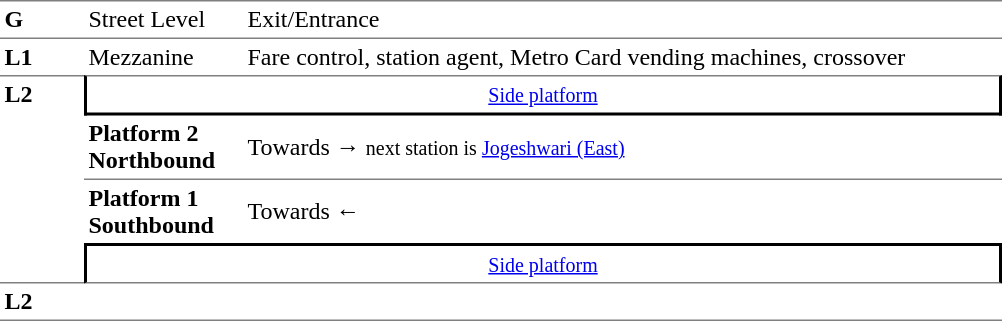<table cellspacing="0" cellpadding="3" border="0">
<tr>
<td style="border-bottom:solid 1px gray;border-top:solid 1px gray;" width="50" valign="top"><strong>G</strong></td>
<td style="border-top:solid 1px gray;border-bottom:solid 1px gray;" width="100" valign="top">Street Level</td>
<td style="border-top:solid 1px gray;border-bottom:solid 1px gray;" width="500" valign="top">Exit/Entrance</td>
</tr>
<tr>
<td valign="top"><strong>L1</strong></td>
<td valign="top">Mezzanine</td>
<td valign="top">Fare control, station agent, Metro Card vending machines, crossover</td>
</tr>
<tr>
<td rowspan="4" style="border-top:solid 1px gray;border-bottom:solid 1px gray;" width="50" valign="top"><strong>L2</strong></td>
<td colspan="2" style="border-top:solid 1px gray;border-right:solid 2px black;border-left:solid 2px black;border-bottom:solid 2px black;text-align:center;"><small><a href='#'>Side platform</a></small></td>
</tr>
<tr>
<td style="border-bottom:solid 1px gray;" width="100"><span><strong>Platform 2</strong><br><strong>Northbound</strong></span></td>
<td style="border-bottom:solid 1px gray;" width="500">Towards →  <small>next station is <a href='#'>Jogeshwari (East)</a></small></td>
</tr>
<tr>
<td><span><strong>Platform 1</strong><br><strong>Southbound</strong></span></td>
<td>Towards ← </td>
</tr>
<tr>
<td colspan="2" style="border-top:solid 2px black;border-right:solid 2px black;border-left:solid 2px black;border-bottom:solid 1px gray;" align="center"><small><a href='#'>Side platform</a></small></td>
</tr>
<tr>
<td rowspan="2" style="border-bottom:solid 1px gray;" width="50" valign="top"><strong>L2</strong></td>
<td style="border-bottom:solid 1px gray;" width="100"></td>
<td style="border-bottom:solid 1px gray;" width="500"></td>
</tr>
<tr>
</tr>
</table>
